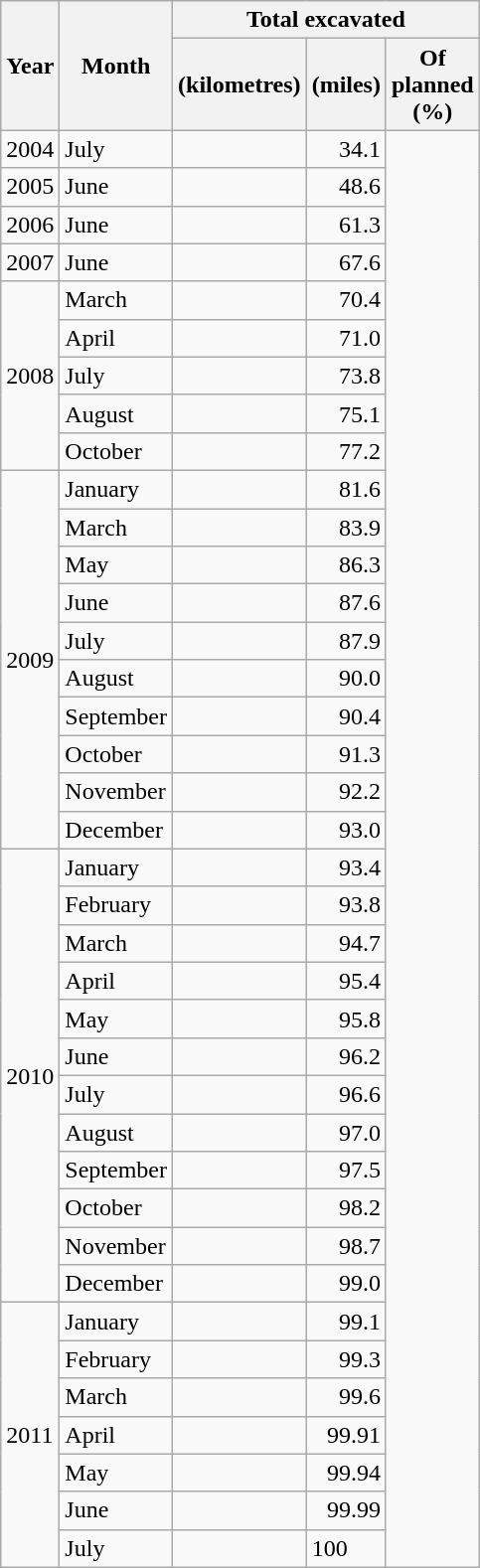<table class="wikitable sortable collapsible collapsed" style="float:right; margin:0 0 1.5em 1.5em; width:271px">
<tr>
<th width=50 rowspan=2>Year</th>
<th width=50 rowspan=2>Month</th>
<th colspan=3>Total excavated</th>
</tr>
<tr>
<th>(kilometres)</th>
<th>(miles)</th>
<th>Of planned (%)</th>
</tr>
<tr>
<td>2004</td>
<td>July</td>
<td></td>
<td align=right>34.1</td>
</tr>
<tr>
<td>2005</td>
<td>June</td>
<td></td>
<td align=right>48.6</td>
</tr>
<tr>
<td>2006</td>
<td>June</td>
<td></td>
<td align=right>61.3</td>
</tr>
<tr>
<td>2007</td>
<td>June</td>
<td></td>
<td align=right>67.6</td>
</tr>
<tr>
<td rowspan="5">2008</td>
<td>March</td>
<td></td>
<td align=right>70.4</td>
</tr>
<tr>
<td>April</td>
<td></td>
<td align=right>71.0</td>
</tr>
<tr>
<td>July</td>
<td></td>
<td align=right>73.8</td>
</tr>
<tr>
<td>August</td>
<td></td>
<td align=right>75.1</td>
</tr>
<tr>
<td>October</td>
<td></td>
<td align=right>77.2</td>
</tr>
<tr>
<td rowspan="10">2009</td>
<td>January</td>
<td></td>
<td align=right>81.6</td>
</tr>
<tr>
<td>March</td>
<td></td>
<td align=right>83.9</td>
</tr>
<tr>
<td>May</td>
<td></td>
<td align=right>86.3</td>
</tr>
<tr>
<td>June</td>
<td></td>
<td align=right>87.6</td>
</tr>
<tr>
<td>July</td>
<td></td>
<td align=right>87.9</td>
</tr>
<tr>
<td>August</td>
<td></td>
<td align=right>90.0</td>
</tr>
<tr>
<td>September</td>
<td></td>
<td align=right>90.4</td>
</tr>
<tr>
<td>October</td>
<td></td>
<td align=right>91.3</td>
</tr>
<tr>
<td>November</td>
<td></td>
<td align=right>92.2</td>
</tr>
<tr>
<td>December</td>
<td></td>
<td align=right>93.0</td>
</tr>
<tr>
<td rowspan="12">2010</td>
<td>January</td>
<td></td>
<td align=right>93.4</td>
</tr>
<tr>
<td>February</td>
<td></td>
<td align=right>93.8</td>
</tr>
<tr>
<td>March</td>
<td></td>
<td align=right>94.7</td>
</tr>
<tr>
<td>April</td>
<td></td>
<td align=right>95.4</td>
</tr>
<tr>
<td>May</td>
<td></td>
<td align=right>95.8</td>
</tr>
<tr>
<td>June</td>
<td></td>
<td align=right>96.2</td>
</tr>
<tr>
<td>July</td>
<td></td>
<td align=right>96.6</td>
</tr>
<tr>
<td>August</td>
<td></td>
<td align=right>97.0</td>
</tr>
<tr>
<td>September</td>
<td></td>
<td align=right>97.5</td>
</tr>
<tr>
<td>October</td>
<td></td>
<td align=right>98.2</td>
</tr>
<tr>
<td>November</td>
<td></td>
<td align=right>98.7</td>
</tr>
<tr>
<td>December</td>
<td></td>
<td align=right>99.0</td>
</tr>
<tr>
<td rowspan="7">2011</td>
<td>January</td>
<td></td>
<td align=right>99.1</td>
</tr>
<tr>
<td>February</td>
<td></td>
<td align=right>99.3</td>
</tr>
<tr>
<td>March</td>
<td></td>
<td align=right>99.6</td>
</tr>
<tr>
<td>April</td>
<td></td>
<td align=right>99.91</td>
</tr>
<tr>
<td>May</td>
<td></td>
<td align=right>99.94</td>
</tr>
<tr>
<td>June</td>
<td></td>
<td align=right>99.99</td>
</tr>
<tr>
<td>July</td>
<td></td>
<td>100</td>
</tr>
</table>
